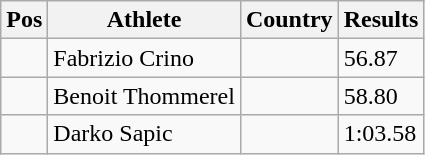<table class="wikitable">
<tr>
<th>Pos</th>
<th>Athlete</th>
<th>Country</th>
<th>Results</th>
</tr>
<tr>
<td align="center"></td>
<td>Fabrizio Crino</td>
<td></td>
<td>56.87</td>
</tr>
<tr>
<td align="center"></td>
<td>Benoit Thommerel</td>
<td></td>
<td>58.80</td>
</tr>
<tr>
<td align="center"></td>
<td>Darko Sapic</td>
<td></td>
<td>1:03.58</td>
</tr>
</table>
